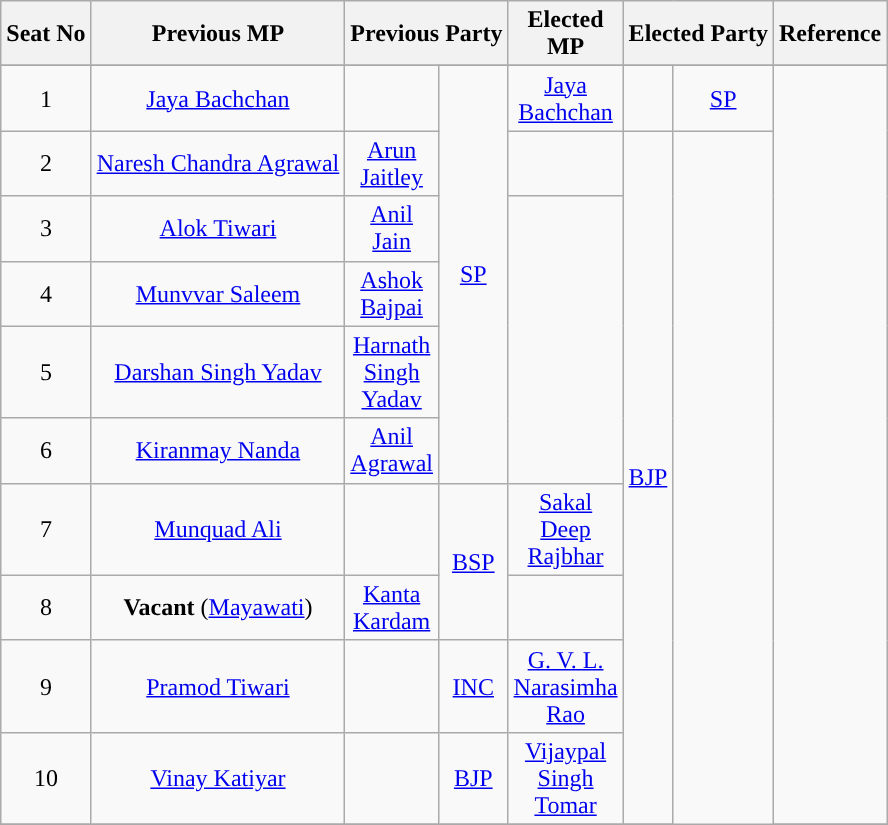<table class="wikitable">
<tr>
<th>Seat No</th>
<th>Previous MP</th>
<th colspan=2>Previous Party</th>
<th>Elected MP</th>
<th colspan=2>Elected Party</th>
<th>Reference</th>
</tr>
<tr>
</tr>
<tr style="text-align:center;">
<td>1</td>
<td><a href='#'>Jaya Bachchan</a></td>
<td width="1px"></td>
<td rowspan=6><a href='#'>SP</a></td>
<td><a href='#'>Jaya Bachchan</a></td>
<td width="1px"></td>
<td><a href='#'>SP</a></td>
<td rowspan=10></td>
</tr>
<tr style="text-align:center;">
<td>2</td>
<td><a href='#'>Naresh Chandra Agrawal</a></td>
<td><a href='#'>Arun Jaitley</a></td>
<td width="1px"></td>
<td rowspan=9><a href='#'>BJP</a></td>
</tr>
<tr style="text-align:center;">
<td>3</td>
<td><a href='#'>Alok Tiwari</a></td>
<td><a href='#'>Anil Jain</a></td>
</tr>
<tr style="text-align:center;">
<td>4</td>
<td><a href='#'>Munvvar Saleem</a></td>
<td><a href='#'>Ashok Bajpai</a></td>
</tr>
<tr style="text-align:center;">
<td>5</td>
<td><a href='#'>Darshan Singh Yadav</a></td>
<td><a href='#'>Harnath Singh Yadav</a></td>
</tr>
<tr style="text-align:center;">
<td>6</td>
<td><a href='#'>Kiranmay Nanda</a></td>
<td><a href='#'>Anil Agrawal</a></td>
</tr>
<tr style="text-align:center;">
<td>7</td>
<td><a href='#'>Munquad Ali</a></td>
<td width="1px"></td>
<td rowspan=2><a href='#'>BSP</a></td>
<td><a href='#'>Sakal Deep Rajbhar</a></td>
</tr>
<tr style="text-align:center;">
<td>8</td>
<td><strong>Vacant</strong> (<a href='#'>Mayawati</a>)</td>
<td><a href='#'>Kanta Kardam</a></td>
</tr>
<tr style="text-align:center;">
<td>9</td>
<td><a href='#'>Pramod Tiwari</a></td>
<td width="1px"></td>
<td><a href='#'>INC</a></td>
<td><a href='#'>G. V. L. Narasimha Rao</a></td>
</tr>
<tr style="text-align:center;">
<td>10</td>
<td><a href='#'>Vinay Katiyar</a></td>
<td width="1px"></td>
<td><a href='#'>BJP</a></td>
<td><a href='#'>Vijaypal Singh Tomar</a></td>
</tr>
<tr>
</tr>
</table>
